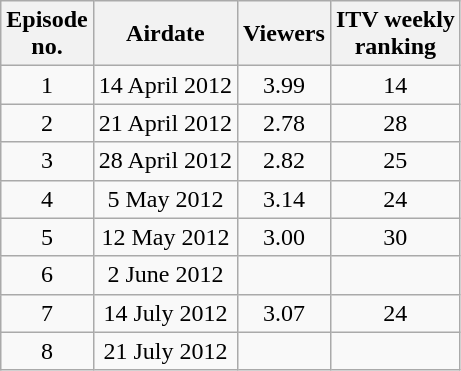<table class="wikitable" style="text-align:center;">
<tr>
<th>Episode<br>no.</th>
<th>Airdate</th>
<th>Viewers<br></th>
<th>ITV weekly<br>ranking</th>
</tr>
<tr>
<td>1</td>
<td>14 April 2012</td>
<td>3.99</td>
<td>14</td>
</tr>
<tr>
<td>2</td>
<td>21 April 2012</td>
<td>2.78</td>
<td>28</td>
</tr>
<tr>
<td>3</td>
<td>28 April 2012</td>
<td>2.82</td>
<td>25</td>
</tr>
<tr>
<td>4</td>
<td>5 May 2012</td>
<td>3.14</td>
<td>24</td>
</tr>
<tr>
<td>5</td>
<td>12 May 2012</td>
<td>3.00</td>
<td>30</td>
</tr>
<tr>
<td>6</td>
<td>2 June 2012</td>
<td></td>
<td></td>
</tr>
<tr>
<td>7</td>
<td>14 July 2012</td>
<td>3.07</td>
<td>24</td>
</tr>
<tr>
<td>8</td>
<td>21 July 2012</td>
<td></td>
<td></td>
</tr>
</table>
